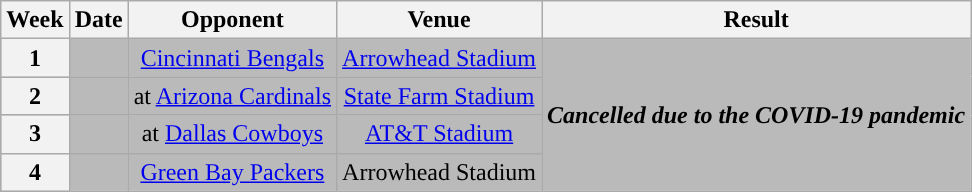<table class="wikitable" style="text-align:center">
<tr>
<th>Week</th>
<th>Date</th>
<th>Opponent</th>
<th>Venue</th>
<th>Result</th>
</tr>
<tr style="background:#bababa">
<th>1</th>
<td></td>
<td><a href='#'>Cincinnati Bengals</a></td>
<td><a href='#'>Arrowhead Stadium</a></td>
<td rowspan=4><strong><em>Cancelled due to the COVID-19 pandemic</em></strong></td>
</tr>
<tr style="background:#bababa">
<th>2</th>
<td></td>
<td>at <a href='#'>Arizona Cardinals</a></td>
<td><a href='#'>State Farm Stadium</a></td>
</tr>
<tr style="background:#bababa">
<th>3</th>
<td></td>
<td>at <a href='#'>Dallas Cowboys</a></td>
<td><a href='#'>AT&T Stadium</a></td>
</tr>
<tr style="background:#bababa">
<th>4</th>
<td></td>
<td><a href='#'>Green Bay Packers</a></td>
<td>Arrowhead Stadium</td>
</tr>
</table>
